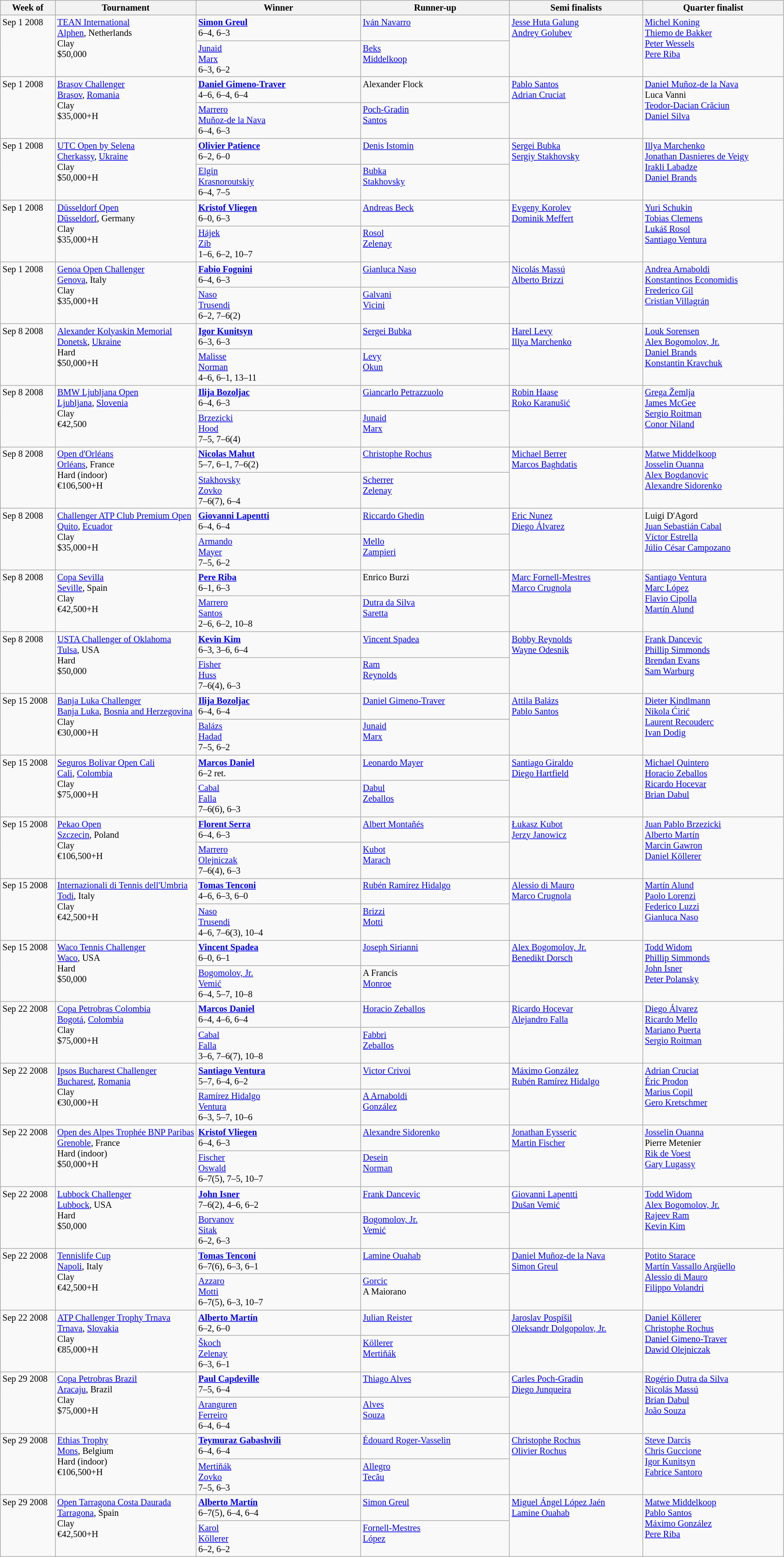<table class=wikitable style=font-size:85%>
<tr>
<th width=7%>Week of</th>
<th width=18%>Tournament</th>
<th width=21%>Winner</th>
<th width=19%>Runner-up</th>
<th width=17%>Semi finalists</th>
<th width=22%>Quarter finalist</th>
</tr>
<tr valign=top>
<td rowspan=2>Sep 1 2008</td>
<td rowspan=2><a href='#'>TEAN International</a><br> <a href='#'>Alphen</a>, Netherlands<br>Clay<br>$50,000</td>
<td> <strong><a href='#'>Simon Greul</a></strong><br>6–4, 6–3</td>
<td> <a href='#'>Iván Navarro</a></td>
<td rowspan=2> <a href='#'>Jesse Huta Galung</a><br> <a href='#'>Andrey Golubev</a></td>
<td rowspan=2> <a href='#'>Michel Koning</a><br> <a href='#'>Thiemo de Bakker</a><br> <a href='#'>Peter Wessels</a><br> <a href='#'>Pere Riba</a></td>
</tr>
<tr valign=top>
<td> <a href='#'>Junaid</a> <br>  <a href='#'>Marx</a><br>6–3, 6–2</td>
<td> <a href='#'>Beks</a> <br>  <a href='#'>Middelkoop</a></td>
</tr>
<tr valign=top>
<td rowspan=2>Sep 1 2008</td>
<td rowspan=2><a href='#'>Brașov Challenger</a><br> <a href='#'>Brașov</a>, <a href='#'>Romania</a><br>Clay<br>$35,000+H</td>
<td> <strong><a href='#'>Daniel Gimeno-Traver</a></strong><br>4–6, 6–4, 6–4</td>
<td> Alexander Flock</td>
<td rowspan=2> <a href='#'>Pablo Santos</a><br> <a href='#'>Adrian Cruciat</a></td>
<td rowspan=2> <a href='#'>Daniel Muñoz-de la Nava</a><br> Luca Vanni<br> <a href='#'>Teodor-Dacian Crăciun</a><br> <a href='#'>Daniel Silva</a></td>
</tr>
<tr valign=top>
<td> <a href='#'>Marrero</a> <br>  <a href='#'>Muñoz-de la Nava</a><br>6–4, 6–3</td>
<td> <a href='#'>Poch-Gradin</a> <br>  <a href='#'>Santos</a></td>
</tr>
<tr valign=top>
<td rowspan=2>Sep 1 2008</td>
<td rowspan=2><a href='#'>UTC Open by Selena</a><br> <a href='#'>Cherkassy</a>, <a href='#'>Ukraine</a><br>Clay<br>$50,000+H</td>
<td> <strong><a href='#'>Olivier Patience</a></strong><br>6–2, 6–0</td>
<td> <a href='#'>Denis Istomin</a></td>
<td rowspan=2> <a href='#'>Sergei Bubka</a><br> <a href='#'>Sergiy Stakhovsky</a></td>
<td rowspan=2> <a href='#'>Illya Marchenko</a><br> <a href='#'>Jonathan Dasnieres de Veigy</a><br> <a href='#'>Irakli Labadze</a><br> <a href='#'>Daniel Brands</a></td>
</tr>
<tr valign=top>
<td> <a href='#'>Elgin</a> <br>  <a href='#'>Krasnoroutskiy</a><br>6–4, 7–5</td>
<td> <a href='#'>Bubka</a> <br>  <a href='#'>Stakhovsky</a></td>
</tr>
<tr valign=top>
<td rowspan=2>Sep 1 2008</td>
<td rowspan=2><a href='#'>Düsseldorf Open</a><br> <a href='#'>Düsseldorf</a>, Germany<br>Clay<br>$35,000+H</td>
<td> <strong><a href='#'>Kristof Vliegen</a></strong><br>6–0, 6–3</td>
<td> <a href='#'>Andreas Beck</a></td>
<td rowspan=2> <a href='#'>Evgeny Korolev</a><br> <a href='#'>Dominik Meffert</a></td>
<td rowspan=2> <a href='#'>Yuri Schukin</a><br> <a href='#'>Tobias Clemens</a><br> <a href='#'>Lukáš Rosol</a><br> <a href='#'>Santiago Ventura</a></td>
</tr>
<tr valign=top>
<td> <a href='#'>Hájek</a> <br>  <a href='#'>Zíb</a><br>1–6, 6–2, 10–7</td>
<td> <a href='#'>Rosol</a> <br>  <a href='#'>Zelenay</a></td>
</tr>
<tr valign=top>
<td rowspan=2>Sep 1 2008</td>
<td rowspan=2><a href='#'>Genoa Open Challenger</a><br> <a href='#'>Genova</a>, Italy<br>Clay<br>$35,000+H</td>
<td> <strong><a href='#'>Fabio Fognini</a></strong><br>6–4, 6–3</td>
<td> <a href='#'>Gianluca Naso</a></td>
<td rowspan=2> <a href='#'>Nicolás Massú</a><br> <a href='#'>Alberto Brizzi</a></td>
<td rowspan=2> <a href='#'>Andrea Arnaboldi</a><br> <a href='#'>Konstantinos Economidis</a><br> <a href='#'>Frederico Gil</a><br> <a href='#'>Cristian Villagrán</a></td>
</tr>
<tr valign=top>
<td> <a href='#'>Naso</a> <br>  <a href='#'>Trusendi</a><br>6–2, 7–6(2)</td>
<td> <a href='#'>Galvani</a> <br>  <a href='#'>Vicini</a></td>
</tr>
<tr valign=top>
<td rowspan=2>Sep 8 2008</td>
<td rowspan=2><a href='#'>Alexander Kolyaskin Memorial</a><br> <a href='#'>Donetsk</a>, <a href='#'>Ukraine</a><br>Hard<br>$50,000+H</td>
<td> <strong><a href='#'>Igor Kunitsyn</a></strong><br>6–3, 6–3</td>
<td> <a href='#'>Sergei Bubka</a></td>
<td rowspan=2> <a href='#'>Harel Levy</a><br> <a href='#'>Illya Marchenko</a></td>
<td rowspan=2> <a href='#'>Louk Sorensen</a><br> <a href='#'>Alex Bogomolov, Jr.</a><br> <a href='#'>Daniel Brands</a><br> <a href='#'>Konstantin Kravchuk</a></td>
</tr>
<tr valign=top>
<td> <a href='#'>Malisse</a> <br>  <a href='#'>Norman</a><br>4–6, 6–1, 13–11</td>
<td> <a href='#'>Levy</a> <br>  <a href='#'>Okun</a></td>
</tr>
<tr valign=top>
<td rowspan=2>Sep 8 2008</td>
<td rowspan=2><a href='#'>BMW Ljubljana Open</a><br> <a href='#'>Ljubljana</a>, <a href='#'>Slovenia</a><br>Clay<br>€42,500</td>
<td> <strong><a href='#'>Ilija Bozoljac</a></strong><br>6–4, 6–3</td>
<td> <a href='#'>Giancarlo Petrazzuolo</a></td>
<td rowspan=2> <a href='#'>Robin Haase</a><br> <a href='#'>Roko Karanušić</a></td>
<td rowspan=2> <a href='#'>Grega Žemlja</a><br> <a href='#'>James McGee</a><br> <a href='#'>Sergio Roitman</a><br> <a href='#'>Conor Niland</a></td>
</tr>
<tr valign=top>
<td> <a href='#'>Brzezicki</a> <br>  <a href='#'>Hood</a><br>7–5, 7–6(4)</td>
<td> <a href='#'>Junaid</a> <br>  <a href='#'>Marx</a></td>
</tr>
<tr valign=top>
<td rowspan=2>Sep 8 2008</td>
<td rowspan=2><a href='#'>Open d'Orléans</a><br> <a href='#'>Orléans</a>, France<br>Hard (indoor)<br>€106,500+H</td>
<td> <strong><a href='#'>Nicolas Mahut</a></strong><br>5–7, 6–1, 7–6(2)</td>
<td> <a href='#'>Christophe Rochus</a></td>
<td rowspan=2> <a href='#'>Michael Berrer</a><br> <a href='#'>Marcos Baghdatis</a></td>
<td rowspan=2> <a href='#'>Matwe Middelkoop</a><br> <a href='#'>Josselin Ouanna</a><br> <a href='#'>Alex Bogdanovic</a><br> <a href='#'>Alexandre Sidorenko</a></td>
</tr>
<tr valign=top>
<td> <a href='#'>Stakhovsky</a> <br>  <a href='#'>Zovko</a><br>7–6(7), 6–4</td>
<td> <a href='#'>Scherrer</a> <br>  <a href='#'>Zelenay</a></td>
</tr>
<tr valign=top>
<td rowspan=2>Sep 8 2008</td>
<td rowspan=2><a href='#'>Challenger ATP Club Premium Open</a><br><a href='#'>Quito</a>, <a href='#'>Ecuador</a><br>Clay<br>$35,000+H</td>
<td> <strong><a href='#'>Giovanni Lapentti</a></strong><br>6–4, 6–4</td>
<td> <a href='#'>Riccardo Ghedin</a></td>
<td rowspan=2> <a href='#'>Eric Nunez</a><br> <a href='#'>Diego Álvarez</a></td>
<td rowspan=2> Luigi D'Agord<br> <a href='#'>Juan Sebastián Cabal</a><br> <a href='#'>Víctor Estrella</a><br> <a href='#'>Júlio César Campozano</a></td>
</tr>
<tr valign=top>
<td> <a href='#'>Armando</a> <br>  <a href='#'>Mayer</a><br>7–5, 6–2</td>
<td> <a href='#'>Mello</a> <br>  <a href='#'>Zampieri</a></td>
</tr>
<tr valign=top>
<td rowspan=2>Sep 8 2008</td>
<td rowspan=2><a href='#'>Copa Sevilla</a><br> <a href='#'>Seville</a>, Spain<br>Clay<br>€42,500+H</td>
<td> <strong><a href='#'>Pere Riba</a></strong><br>6–1, 6–3</td>
<td> Enrico Burzi</td>
<td rowspan=2> <a href='#'>Marc Fornell-Mestres</a><br> <a href='#'>Marco Crugnola</a></td>
<td rowspan=2> <a href='#'>Santiago Ventura</a><br> <a href='#'>Marc López</a><br> <a href='#'>Flavio Cipolla</a><br> <a href='#'>Martín Alund</a></td>
</tr>
<tr valign=top>
<td> <a href='#'>Marrero</a> <br>  <a href='#'>Santos</a><br>2–6, 6–2, 10–8</td>
<td> <a href='#'>Dutra da Silva</a> <br>  <a href='#'>Saretta</a></td>
</tr>
<tr valign=top>
<td rowspan=2>Sep 8 2008</td>
<td rowspan=2><a href='#'>USTA Challenger of Oklahoma</a><br> <a href='#'>Tulsa</a>, USA<br>Hard<br>$50,000</td>
<td> <strong><a href='#'>Kevin Kim</a></strong><br>6–3, 3–6, 6–4</td>
<td> <a href='#'>Vincent Spadea</a></td>
<td rowspan=2> <a href='#'>Bobby Reynolds</a><br> <a href='#'>Wayne Odesnik</a></td>
<td rowspan=2> <a href='#'>Frank Dancevic</a><br> <a href='#'>Phillip Simmonds</a><br> <a href='#'>Brendan Evans</a><br> <a href='#'>Sam Warburg</a></td>
</tr>
<tr valign=top>
<td> <a href='#'>Fisher</a> <br>  <a href='#'>Huss</a><br>7–6(4), 6–3</td>
<td> <a href='#'>Ram</a> <br>  <a href='#'>Reynolds</a></td>
</tr>
<tr valign=top>
<td rowspan=2>Sep 15 2008</td>
<td rowspan=2><a href='#'>Banja Luka Challenger</a><br> <a href='#'>Banja Luka</a>, <a href='#'>Bosnia and Herzegovina</a><br>Clay<br>€30,000+H</td>
<td> <strong><a href='#'>Ilija Bozoljac</a></strong><br>6–4, 6–4</td>
<td> <a href='#'>Daniel Gimeno-Traver</a></td>
<td rowspan=2> <a href='#'>Attila Balázs</a><br> <a href='#'>Pablo Santos</a></td>
<td rowspan=2> <a href='#'>Dieter Kindlmann</a><br> <a href='#'>Nikola Ćirić</a><br> <a href='#'>Laurent Recouderc</a><br> <a href='#'>Ivan Dodig</a></td>
</tr>
<tr valign=top>
<td> <a href='#'>Balázs</a> <br>  <a href='#'>Hadad</a><br>7–5, 6–2</td>
<td> <a href='#'>Junaid</a> <br>  <a href='#'>Marx</a></td>
</tr>
<tr valign=top>
<td rowspan=2>Sep 15 2008</td>
<td rowspan=2><a href='#'>Seguros Bolivar Open Cali</a><br><a href='#'>Cali</a>, <a href='#'>Colombia</a><br>Clay<br>$75,000+H</td>
<td> <strong><a href='#'>Marcos Daniel</a></strong><br>6–2 ret.</td>
<td> <a href='#'>Leonardo Mayer</a></td>
<td rowspan=2> <a href='#'>Santiago Giraldo</a><br> <a href='#'>Diego Hartfield</a></td>
<td rowspan=2> <a href='#'>Michael Quintero</a><br> <a href='#'>Horacio Zeballos</a><br> <a href='#'>Ricardo Hocevar</a><br> <a href='#'>Brian Dabul</a></td>
</tr>
<tr valign=top>
<td> <a href='#'>Cabal</a> <br>  <a href='#'>Falla</a><br>7–6(6), 6–3</td>
<td> <a href='#'>Dabul</a> <br>  <a href='#'>Zeballos</a></td>
</tr>
<tr valign=top>
<td rowspan=2>Sep 15 2008</td>
<td rowspan=2><a href='#'>Pekao Open</a><br> <a href='#'>Szczecin</a>, Poland<br>Clay<br>€106,500+H</td>
<td> <strong><a href='#'>Florent Serra</a></strong><br>6–4, 6–3</td>
<td> <a href='#'>Albert Montañés</a></td>
<td rowspan=2> <a href='#'>Łukasz Kubot</a><br> <a href='#'>Jerzy Janowicz</a></td>
<td rowspan=2> <a href='#'>Juan Pablo Brzezicki</a><br> <a href='#'>Alberto Martín</a><br> <a href='#'>Marcin Gawron</a><br> <a href='#'>Daniel Köllerer</a></td>
</tr>
<tr valign=top>
<td> <a href='#'>Marrero</a> <br>  <a href='#'>Olejniczak</a><br>7–6(4), 6–3</td>
<td> <a href='#'>Kubot</a> <br>  <a href='#'>Marach</a></td>
</tr>
<tr valign=top>
<td rowspan=2>Sep 15 2008</td>
<td rowspan=2><a href='#'>Internazionali di Tennis dell'Umbria</a><br> <a href='#'>Todi</a>, Italy<br>Clay<br>€42,500+H</td>
<td> <strong><a href='#'>Tomas Tenconi</a></strong><br>4–6, 6–3, 6–0</td>
<td> <a href='#'>Rubén Ramírez Hidalgo</a></td>
<td rowspan=2> <a href='#'>Alessio di Mauro</a><br> <a href='#'>Marco Crugnola</a></td>
<td rowspan=2> <a href='#'>Martín Alund</a><br> <a href='#'>Paolo Lorenzi</a><br> <a href='#'>Federico Luzzi</a><br> <a href='#'>Gianluca Naso</a></td>
</tr>
<tr valign=top>
<td> <a href='#'>Naso</a> <br>  <a href='#'>Trusendi</a><br>4–6, 7–6(3), 10–4</td>
<td> <a href='#'>Brizzi</a> <br>  <a href='#'>Motti</a></td>
</tr>
<tr valign=top>
<td rowspan=2>Sep 15 2008</td>
<td rowspan=2><a href='#'>Waco Tennis Challenger</a><br><a href='#'>Waco</a>, USA<br>Hard<br>$50,000</td>
<td> <strong><a href='#'>Vincent Spadea</a></strong><br>6–0, 6–1</td>
<td> <a href='#'>Joseph Sirianni</a></td>
<td rowspan=2> <a href='#'>Alex Bogomolov, Jr.</a><br> <a href='#'>Benedikt Dorsch</a></td>
<td rowspan=2> <a href='#'>Todd Widom</a><br> <a href='#'>Phillip Simmonds</a><br> <a href='#'>John Isner</a><br> <a href='#'>Peter Polansky</a></td>
</tr>
<tr valign=top>
<td> <a href='#'>Bogomolov, Jr.</a> <br>  <a href='#'>Vemić</a><br>6–4, 5–7, 10–8</td>
<td> A Francis <br>  <a href='#'>Monroe</a></td>
</tr>
<tr valign=top>
<td rowspan=2>Sep 22 2008</td>
<td rowspan=2><a href='#'>Copa Petrobras Colombia</a><br> <a href='#'>Bogotá</a>, <a href='#'>Colombia</a><br>Clay<br>$75,000+H</td>
<td> <strong><a href='#'>Marcos Daniel</a></strong><br>6–4, 4–6, 6–4</td>
<td> <a href='#'>Horacio Zeballos</a></td>
<td rowspan=2> <a href='#'>Ricardo Hocevar</a><br> <a href='#'>Alejandro Falla</a></td>
<td rowspan=2> <a href='#'>Diego Álvarez</a><br> <a href='#'>Ricardo Mello</a><br> <a href='#'>Mariano Puerta</a><br> <a href='#'>Sergio Roitman</a></td>
</tr>
<tr valign=top>
<td> <a href='#'>Cabal</a> <br>  <a href='#'>Falla</a><br>3–6, 7–6(7), 10–8</td>
<td> <a href='#'>Fabbri</a> <br>  <a href='#'>Zeballos</a></td>
</tr>
<tr valign=top>
<td rowspan=2>Sep 22 2008</td>
<td rowspan=2><a href='#'>Ipsos Bucharest Challenger</a><br> <a href='#'>Bucharest</a>, <a href='#'>Romania</a><br>Clay<br>€30,000+H</td>
<td> <strong><a href='#'>Santiago Ventura</a></strong><br>5–7, 6–4, 6–2</td>
<td> <a href='#'>Victor Crivoi</a></td>
<td rowspan=2> <a href='#'>Máximo González</a><br> <a href='#'>Rubén Ramírez Hidalgo</a></td>
<td rowspan=2> <a href='#'>Adrian Cruciat</a><br> <a href='#'>Éric Prodon</a><br> <a href='#'>Marius Copil</a><br> <a href='#'>Gero Kretschmer</a></td>
</tr>
<tr valign=top>
<td> <a href='#'>Ramírez Hidalgo</a> <br>  <a href='#'>Ventura</a><br>6–3, 5–7, 10–6</td>
<td> <a href='#'>A Arnaboldi</a> <br>  <a href='#'>González</a></td>
</tr>
<tr valign=top>
<td rowspan=2>Sep 22 2008</td>
<td rowspan=2><a href='#'>Open des Alpes Trophée BNP Paribas</a><br> <a href='#'>Grenoble</a>, France<br>Hard (indoor)<br>$50,000+H</td>
<td> <strong><a href='#'>Kristof Vliegen</a></strong><br>6–4, 6–3</td>
<td> <a href='#'>Alexandre Sidorenko</a></td>
<td rowspan=2> <a href='#'>Jonathan Eysseric</a><br> <a href='#'>Martin Fischer</a></td>
<td rowspan=2> <a href='#'>Josselin Ouanna</a><br> Pierre Metenier<br> <a href='#'>Rik de Voest</a><br> <a href='#'>Gary Lugassy</a></td>
</tr>
<tr valign=top>
<td> <a href='#'>Fischer</a> <br>  <a href='#'>Oswald</a><br>6–7(5), 7–5, 10–7</td>
<td> <a href='#'>Desein</a> <br>  <a href='#'>Norman</a></td>
</tr>
<tr valign=top>
<td rowspan=2>Sep 22 2008</td>
<td rowspan=2><a href='#'>Lubbock Challenger</a><br> <a href='#'>Lubbock</a>, USA<br>Hard<br>$50,000</td>
<td> <strong><a href='#'>John Isner</a></strong><br>7–6(2), 4–6, 6–2</td>
<td> <a href='#'>Frank Dancevic</a></td>
<td rowspan=2> <a href='#'>Giovanni Lapentti</a><br> <a href='#'>Dušan Vemić</a></td>
<td rowspan=2> <a href='#'>Todd Widom</a><br> <a href='#'>Alex Bogomolov, Jr.</a><br> <a href='#'>Rajeev Ram</a><br> <a href='#'>Kevin Kim</a></td>
</tr>
<tr valign=top>
<td> <a href='#'>Borvanov</a> <br>  <a href='#'>Sitak</a><br>6–2, 6–3</td>
<td> <a href='#'>Bogomolov, Jr.</a> <br>  <a href='#'>Vemić</a></td>
</tr>
<tr valign=top>
<td rowspan=2>Sep 22 2008</td>
<td rowspan=2><a href='#'>Tennislife Cup</a><br> <a href='#'>Napoli</a>, Italy<br>Clay<br>€42,500+H</td>
<td> <strong><a href='#'>Tomas Tenconi</a></strong><br>6–7(6), 6–3, 6–1</td>
<td> <a href='#'>Lamine Ouahab</a></td>
<td rowspan=2> <a href='#'>Daniel Muñoz-de la Nava</a><br> <a href='#'>Simon Greul</a></td>
<td rowspan=2> <a href='#'>Potito Starace</a><br> <a href='#'>Martín Vassallo Argüello</a><br> <a href='#'>Alessio di Mauro</a><br> <a href='#'>Filippo Volandri</a></td>
</tr>
<tr valign=top>
<td> <a href='#'>Azzaro</a> <br>  <a href='#'>Motti</a><br>6–7(5), 6–3, 10–7</td>
<td> <a href='#'>Gorcic</a> <br>  A Maiorano</td>
</tr>
<tr valign=top>
<td rowspan=2>Sep 22 2008</td>
<td rowspan=2><a href='#'>ATP Challenger Trophy Trnava</a><br> <a href='#'>Trnava</a>, <a href='#'>Slovakia</a><br>Clay<br>€85,000+H</td>
<td> <strong><a href='#'>Alberto Martín</a></strong><br>6–2, 6–0</td>
<td> <a href='#'>Julian Reister</a></td>
<td rowspan=2> <a href='#'>Jaroslav Pospíšil</a><br> <a href='#'>Oleksandr Dolgopolov, Jr.</a></td>
<td rowspan=2> <a href='#'>Daniel Köllerer</a><br> <a href='#'>Christophe Rochus</a><br> <a href='#'>Daniel Gimeno-Traver</a><br> <a href='#'>Dawid Olejniczak</a></td>
</tr>
<tr valign=top>
<td> <a href='#'>Škoch</a> <br>  <a href='#'>Zelenay</a><br>6–3, 6–1</td>
<td> <a href='#'>Köllerer</a> <br>  <a href='#'>Mertiňák</a></td>
</tr>
<tr valign=top>
<td rowspan=2>Sep 29 2008</td>
<td rowspan=2><a href='#'>Copa Petrobras Brazil</a><br> <a href='#'>Aracaju</a>, Brazil<br>Clay<br>$75,000+H</td>
<td> <strong><a href='#'>Paul Capdeville</a></strong><br>7–5, 6–4</td>
<td> <a href='#'>Thiago Alves</a></td>
<td rowspan=2> <a href='#'>Carles Poch-Gradin</a><br> <a href='#'>Diego Junqueira</a></td>
<td rowspan=2> <a href='#'>Rogério Dutra da Silva</a><br> <a href='#'>Nicolás Massú</a><br> <a href='#'>Brian Dabul</a><br> <a href='#'>João Souza</a></td>
</tr>
<tr valign=top>
<td> <a href='#'>Aranguren</a> <br>  <a href='#'>Ferreiro</a><br>6–4, 6–4</td>
<td> <a href='#'>Alves</a> <br>  <a href='#'>Souza</a></td>
</tr>
<tr valign=top>
<td rowspan=2>Sep 29 2008</td>
<td rowspan=2><a href='#'>Ethias Trophy</a><br> <a href='#'>Mons</a>, Belgium<br>Hard (indoor)<br>€106,500+H</td>
<td> <strong><a href='#'>Teymuraz Gabashvili</a></strong><br>6–4, 6–4</td>
<td> <a href='#'>Édouard Roger-Vasselin</a></td>
<td rowspan=2> <a href='#'>Christophe Rochus</a><br> <a href='#'>Olivier Rochus</a></td>
<td rowspan=2> <a href='#'>Steve Darcis</a><br> <a href='#'>Chris Guccione</a><br> <a href='#'>Igor Kunitsyn</a><br> <a href='#'>Fabrice Santoro</a></td>
</tr>
<tr valign=top>
<td> <a href='#'>Mertiňák</a> <br>  <a href='#'>Zovko</a><br>7–5, 6–3</td>
<td> <a href='#'>Allegro</a> <br>  <a href='#'>Tecău</a></td>
</tr>
<tr valign=top>
<td rowspan=2>Sep 29 2008</td>
<td rowspan=2><a href='#'>Open Tarragona Costa Daurada</a><br> <a href='#'>Tarragona</a>, Spain<br>Clay<br>€42,500+H</td>
<td> <strong><a href='#'>Alberto Martín</a></strong><br>6–7(5), 6–4, 6–4</td>
<td> <a href='#'>Simon Greul</a></td>
<td rowspan=2> <a href='#'>Miguel Ángel López Jaén</a><br> <a href='#'>Lamine Ouahab</a></td>
<td rowspan=2> <a href='#'>Matwe Middelkoop</a><br> <a href='#'>Pablo Santos</a><br> <a href='#'>Máximo González</a><br> <a href='#'>Pere Riba</a></td>
</tr>
<tr valign=top>
<td> <a href='#'>Karol</a> <br>  <a href='#'>Köllerer</a><br>6–2, 6–2</td>
<td> <a href='#'>Fornell-Mestres</a> <br>  <a href='#'>López</a></td>
</tr>
</table>
